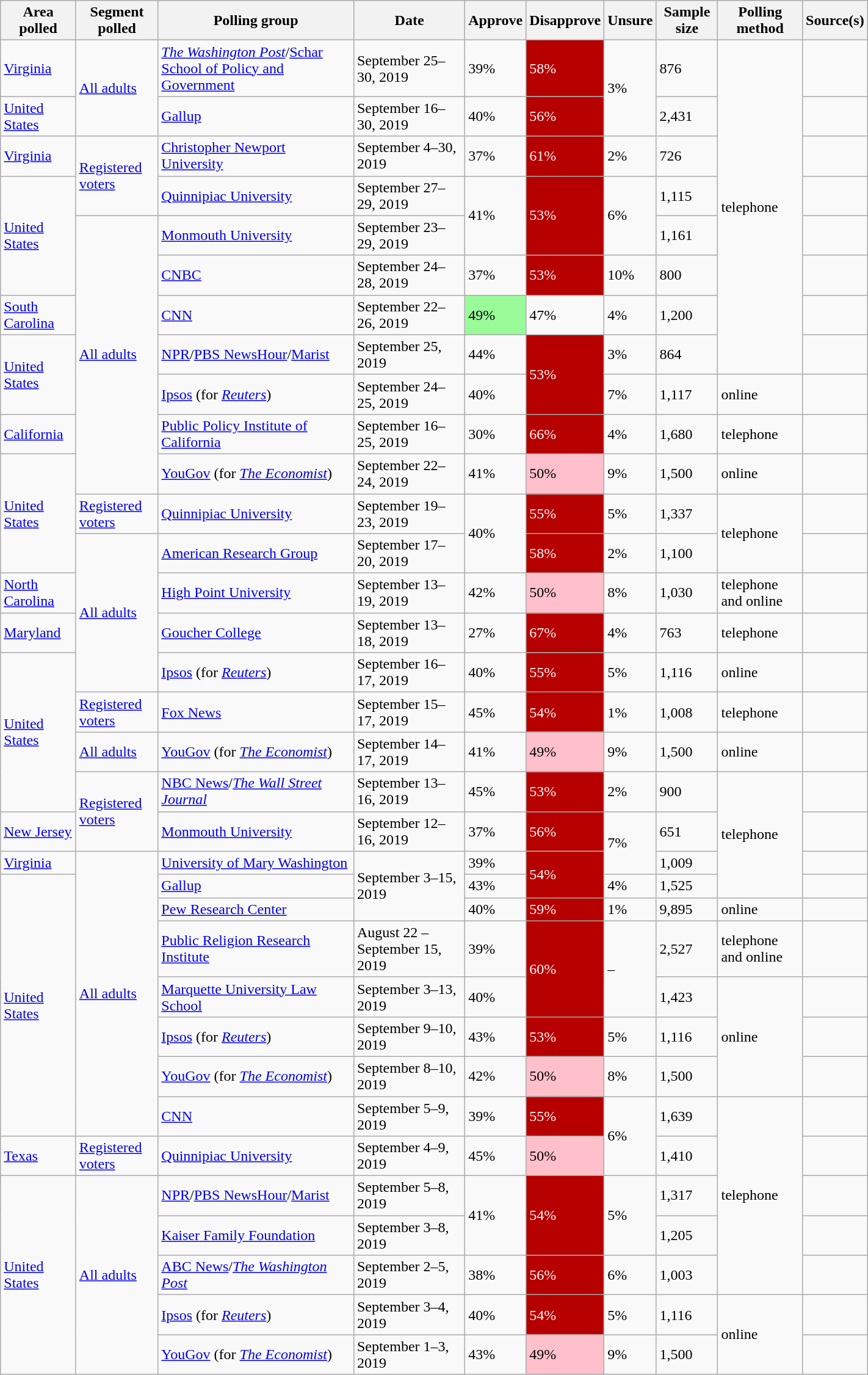<table class="wikitable sortable" style="width: 75%">
<tr>
<th>Area polled</th>
<th>Segment polled</th>
<th>Polling group</th>
<th>Date</th>
<th>Approve</th>
<th>Disapprove</th>
<th>Unsure</th>
<th>Sample size</th>
<th>Polling method</th>
<th>Source(s)</th>
</tr>
<tr>
<td> <a href='#'>Virginia</a></td>
<td rowspan="2"><a href='#'>All adults</a></td>
<td><em><a href='#'>The Washington Post</a></em>/<a href='#'>Schar School of Policy and Government</a></td>
<td>September 25–30, 2019</td>
<td>39%</td>
<td style="background:#B60000; color: white">58%</td>
<td rowspan="2">3%</td>
<td>876</td>
<td rowspan="8">telephone</td>
<td></td>
</tr>
<tr>
<td> <a href='#'>United States</a></td>
<td><a href='#'>Gallup</a></td>
<td>September 16–30, 2019</td>
<td>40%</td>
<td style="background:#B60000; color: white">56%</td>
<td>2,431</td>
<td></td>
</tr>
<tr>
<td> <a href='#'>Virginia</a></td>
<td rowspan="2"><a href='#'>Registered voters</a></td>
<td><a href='#'>Christopher Newport University</a></td>
<td>September 4–30, 2019</td>
<td>37%</td>
<td style="background:#B60000; color: white">61%</td>
<td>2%</td>
<td>726</td>
<td></td>
</tr>
<tr>
<td rowspan="3"> <a href='#'>United States</a></td>
<td><a href='#'>Quinnipiac University</a></td>
<td>September 27–29, 2019</td>
<td rowspan="2">41%</td>
<td rowspan="2" style="background:#B60000; color: white">53%</td>
<td rowspan="2">6%</td>
<td>1,115</td>
<td></td>
</tr>
<tr>
<td rowspan="7"><a href='#'>All adults</a></td>
<td><a href='#'>Monmouth University</a></td>
<td>September 23–29, 2019</td>
<td>1,161</td>
<td></td>
</tr>
<tr>
<td><a href='#'>CNBC</a></td>
<td>September 24–28, 2019</td>
<td>37%</td>
<td style="background:#B60000; color: white">53%</td>
<td>10%</td>
<td>800</td>
<td></td>
</tr>
<tr>
<td> <a href='#'>South Carolina</a></td>
<td><a href='#'>CNN</a></td>
<td>September 22–26, 2019</td>
<td style="background: PaleGreen; color: black">49%</td>
<td>47%</td>
<td>4%</td>
<td>1,200</td>
<td></td>
</tr>
<tr>
<td rowspan="2"> <a href='#'>United States</a></td>
<td><a href='#'>NPR</a>/<a href='#'>PBS NewsHour</a>/<a href='#'>Marist</a></td>
<td>September 25, 2019</td>
<td>44%</td>
<td rowspan="2" style="background:#B60000; color: white">53%</td>
<td>3%</td>
<td>864</td>
<td></td>
</tr>
<tr>
<td><a href='#'>Ipsos</a> (for <em><a href='#'>Reuters</a></em>)</td>
<td>September 24–25, 2019</td>
<td>40%</td>
<td>7%</td>
<td>1,117</td>
<td>online</td>
<td></td>
</tr>
<tr>
<td> <a href='#'>California</a></td>
<td><a href='#'>Public Policy Institute of California</a></td>
<td>September 16–25, 2019</td>
<td>30%</td>
<td style="background:#B60000; color: white">66%</td>
<td>4%</td>
<td>1,680</td>
<td>telephone</td>
<td></td>
</tr>
<tr>
<td rowspan="3"> <a href='#'>United States</a></td>
<td><a href='#'>YouGov</a> (for <em><a href='#'>The Economist</a></em>)</td>
<td>September 22–24, 2019</td>
<td>41%</td>
<td style="background: pink; color: black">50%</td>
<td>9%</td>
<td>1,500</td>
<td>online</td>
<td></td>
</tr>
<tr>
<td><a href='#'>Registered voters</a></td>
<td><a href='#'>Quinnipiac University</a></td>
<td>September 19–23, 2019</td>
<td rowspan="2">40%</td>
<td style="background:#B60000; color: white">55%</td>
<td>5%</td>
<td>1,337</td>
<td rowspan="2">telephone</td>
<td></td>
</tr>
<tr>
<td rowspan="4"><a href='#'>All adults</a></td>
<td><a href='#'>American Research Group</a></td>
<td>September 17–20, 2019</td>
<td style="background:#B60000; color: white">58%</td>
<td>2%</td>
<td>1,100</td>
<td></td>
</tr>
<tr>
<td> <a href='#'>North Carolina</a></td>
<td><a href='#'>High Point University</a></td>
<td>September 13–19, 2019</td>
<td>42%</td>
<td style="background: pink; color: black">50%</td>
<td>8%</td>
<td>1,030</td>
<td>telephone and online</td>
<td></td>
</tr>
<tr>
<td> <a href='#'>Maryland</a></td>
<td><a href='#'>Goucher College</a></td>
<td>September 13–18, 2019</td>
<td>27%</td>
<td style="background:#B60000; color: white">67%</td>
<td>4%</td>
<td>763</td>
<td>telephone</td>
<td></td>
</tr>
<tr>
<td rowspan="4"> <a href='#'>United States</a></td>
<td><a href='#'>Ipsos</a> (for <em><a href='#'>Reuters</a></em>)</td>
<td>September 16–17, 2019</td>
<td>40%</td>
<td style="background:#B60000; color: white">55%</td>
<td>5%</td>
<td>1,116</td>
<td>online</td>
<td></td>
</tr>
<tr>
<td><a href='#'>Registered voters</a></td>
<td><a href='#'>Fox News</a></td>
<td>September 15–17, 2019</td>
<td>45%</td>
<td style="background:#B60000; color: white">54%</td>
<td>1%</td>
<td>1,008</td>
<td>telephone</td>
<td></td>
</tr>
<tr>
<td><a href='#'>All adults</a></td>
<td><a href='#'>YouGov</a> (for <em><a href='#'>The Economist</a></em>)</td>
<td>September 14–17, 2019</td>
<td>41%</td>
<td style="background: pink; color: black">49%</td>
<td>9%</td>
<td>1,500</td>
<td>online</td>
<td></td>
</tr>
<tr>
<td rowspan="2"><a href='#'>Registered voters</a></td>
<td><a href='#'>NBC News</a>/<em><a href='#'>The Wall Street Journal</a></em></td>
<td>September 13–16, 2019</td>
<td>45%</td>
<td style="background:#B60000; color: white">53%</td>
<td>2%</td>
<td>900</td>
<td rowspan="4">telephone</td>
<td></td>
</tr>
<tr>
<td> <a href='#'>New Jersey</a></td>
<td><a href='#'>Monmouth University</a></td>
<td>September 12–16, 2019</td>
<td>37%</td>
<td style="background:#B60000; color: white">56%</td>
<td rowspan="2">7%</td>
<td>651</td>
<td></td>
</tr>
<tr>
<td> <a href='#'>Virginia</a></td>
<td rowspan="8"><a href='#'>All adults</a></td>
<td><a href='#'>University of Mary Washington</a></td>
<td rowspan="3">September 3–15, 2019</td>
<td>39%</td>
<td rowspan="2" style="background:#B60000; color: white">54%</td>
<td>1,009</td>
<td></td>
</tr>
<tr>
<td rowspan="7"> <a href='#'>United States</a></td>
<td><a href='#'>Gallup</a></td>
<td>43%</td>
<td>4%</td>
<td>1,525</td>
<td></td>
</tr>
<tr>
<td><a href='#'>Pew Research Center</a></td>
<td>40%</td>
<td style="background:#B60000; color: white">59%</td>
<td>1%</td>
<td>9,895</td>
<td>online</td>
<td></td>
</tr>
<tr>
<td><a href='#'>Public Religion Research Institute</a></td>
<td>August 22 – September 15, 2019</td>
<td>39%</td>
<td rowspan="2" style="background:#B60000; color: white">60%</td>
<td rowspan="2">–</td>
<td>2,527</td>
<td>telephone and online</td>
<td></td>
</tr>
<tr>
<td><a href='#'>Marquette University Law School</a></td>
<td>September 3–13, 2019</td>
<td>40%</td>
<td>1,423</td>
<td rowspan="3">online</td>
<td></td>
</tr>
<tr>
<td><a href='#'>Ipsos</a> (for <em><a href='#'>Reuters</a></em>)</td>
<td>September 9–10, 2019</td>
<td>43%</td>
<td style="background:#B60000; color: white">53%</td>
<td>5%</td>
<td>1,116</td>
<td></td>
</tr>
<tr>
<td><a href='#'>YouGov</a> (for <em><a href='#'>The Economist</a></em>)</td>
<td>September 8–10, 2019</td>
<td>42%</td>
<td style="background: pink; color: black">50%</td>
<td>8%</td>
<td>1,500</td>
<td></td>
</tr>
<tr>
<td><a href='#'>CNN</a></td>
<td>September 5–9, 2019</td>
<td>39%</td>
<td style="background:#B60000; color: white">55%</td>
<td rowspan="2">6%</td>
<td>1,639</td>
<td rowspan="5">telephone</td>
<td></td>
</tr>
<tr>
<td> <a href='#'>Texas</a></td>
<td><a href='#'>Registered voters</a></td>
<td><a href='#'>Quinnipiac University</a></td>
<td>September 4–9, 2019</td>
<td>45%</td>
<td style="background: pink; color: black">50%</td>
<td>1,410</td>
<td></td>
</tr>
<tr>
<td rowspan="5"> <a href='#'>United States</a></td>
<td rowspan="5"><a href='#'>All adults</a></td>
<td><a href='#'>NPR</a>/<a href='#'>PBS NewsHour</a>/<a href='#'>Marist</a></td>
<td>September 5–8, 2019</td>
<td rowspan="2">41%</td>
<td rowspan="2" style="background:#B60000; color: white">54%</td>
<td rowspan="2">5%</td>
<td>1,317</td>
<td></td>
</tr>
<tr>
<td><a href='#'>Kaiser Family Foundation</a></td>
<td>September 3–8, 2019</td>
<td>1,205</td>
<td></td>
</tr>
<tr>
<td><a href='#'>ABC News</a>/<em><a href='#'>The Washington Post</a></em></td>
<td>September 2–5, 2019</td>
<td>38%</td>
<td style="background:#B60000; color: white">56%</td>
<td>6%</td>
<td>1,003</td>
<td></td>
</tr>
<tr>
<td><a href='#'>Ipsos</a> (for <em><a href='#'>Reuters</a></em>)</td>
<td>September 3–4, 2019</td>
<td>40%</td>
<td style="background:#B60000; color: white">54%</td>
<td>5%</td>
<td>1,116</td>
<td rowspan="2">online</td>
<td></td>
</tr>
<tr>
<td><a href='#'>YouGov</a> (for <em><a href='#'>The Economist</a></em>)</td>
<td>September 1–3, 2019</td>
<td>43%</td>
<td style="background: pink; color: black">49%</td>
<td>9%</td>
<td>1,500</td>
<td></td>
</tr>
</table>
